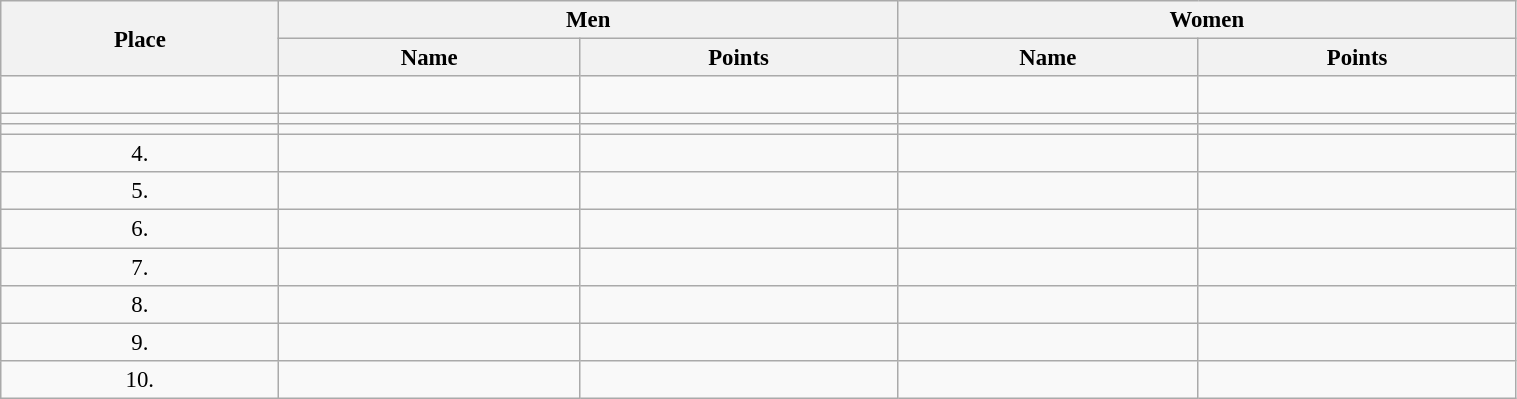<table class=wikitable style="font-size:95%" width="80%">
<tr>
<th rowspan="2">Place</th>
<th colspan="2">Men</th>
<th colspan="2">Women</th>
</tr>
<tr>
<th>Name</th>
<th>Points</th>
<th>Name</th>
<th>Points</th>
</tr>
<tr>
<td align="center"></td>
<td><br></td>
<td></td>
<td></td>
<td></td>
</tr>
<tr>
<td align="center"></td>
<td></td>
<td></td>
<td></td>
<td></td>
</tr>
<tr>
<td align="center"></td>
<td></td>
<td></td>
<td></td>
<td></td>
</tr>
<tr>
<td align="center">4.</td>
<td></td>
<td></td>
<td></td>
<td></td>
</tr>
<tr>
<td align="center">5.</td>
<td></td>
<td></td>
<td></td>
<td></td>
</tr>
<tr>
<td align="center">6.</td>
<td></td>
<td></td>
<td></td>
<td></td>
</tr>
<tr>
<td align="center">7.</td>
<td></td>
<td></td>
<td></td>
<td></td>
</tr>
<tr>
<td align="center">8.</td>
<td></td>
<td></td>
<td></td>
<td></td>
</tr>
<tr>
<td align="center">9.</td>
<td></td>
<td></td>
<td></td>
<td></td>
</tr>
<tr>
<td align="center">10.</td>
<td></td>
<td></td>
<td></td>
<td></td>
</tr>
</table>
